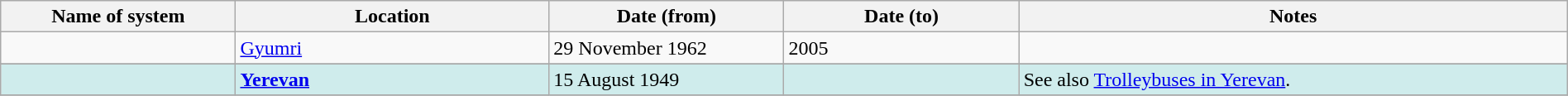<table class="wikitable" width=100%>
<tr>
<th width=15%>Name of system</th>
<th width=20%>Location</th>
<th width=15%>Date (from)</th>
<th width=15%>Date (to)</th>
<th width=35%>Notes</th>
</tr>
<tr>
<td> </td>
<td><a href='#'>Gyumri</a></td>
<td>29 November 1962</td>
<td>2005</td>
<td> </td>
</tr>
<tr>
</tr>
<tr style="background:#CFECEC">
<td> </td>
<td><strong><a href='#'>Yerevan</a></strong></td>
<td>15 August 1949</td>
<td> </td>
<td>See also <a href='#'>Trolleybuses in Yerevan</a>.</td>
</tr>
<tr>
</tr>
</table>
